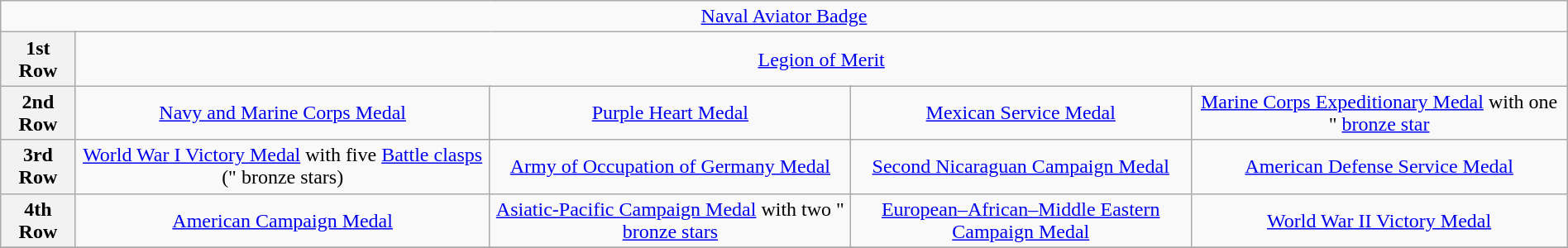<table class="wikitable" style="margin:1em auto; text-align:center;">
<tr>
<td colspan="14"><a href='#'>Naval Aviator Badge</a></td>
</tr>
<tr>
<th>1st Row</th>
<td colspan="14"><a href='#'>Legion of Merit</a></td>
</tr>
<tr>
<th>2nd Row</th>
<td colspan="4"><a href='#'>Navy and Marine Corps Medal</a></td>
<td colspan="4"><a href='#'>Purple Heart Medal</a></td>
<td colspan="4"><a href='#'>Mexican Service Medal</a></td>
<td colspan="4"><a href='#'>Marine Corps Expeditionary Medal</a> with one " <a href='#'>bronze star</a></td>
</tr>
<tr>
<th>3rd Row</th>
<td colspan="4"><a href='#'>World War I Victory Medal</a> with five <a href='#'>Battle clasps</a> (" bronze stars)</td>
<td colspan="4"><a href='#'>Army of Occupation of Germany Medal</a></td>
<td colspan="4"><a href='#'>Second Nicaraguan Campaign Medal</a></td>
<td colspan="4"><a href='#'>American Defense Service Medal</a></td>
</tr>
<tr>
<th>4th Row</th>
<td colspan="4"><a href='#'>American Campaign Medal</a></td>
<td colspan="4"><a href='#'>Asiatic-Pacific Campaign Medal</a> with two " <a href='#'>bronze stars</a></td>
<td colspan="4"><a href='#'>European–African–Middle Eastern Campaign Medal</a></td>
<td colspan="4"><a href='#'>World War II Victory Medal</a></td>
</tr>
<tr>
</tr>
</table>
